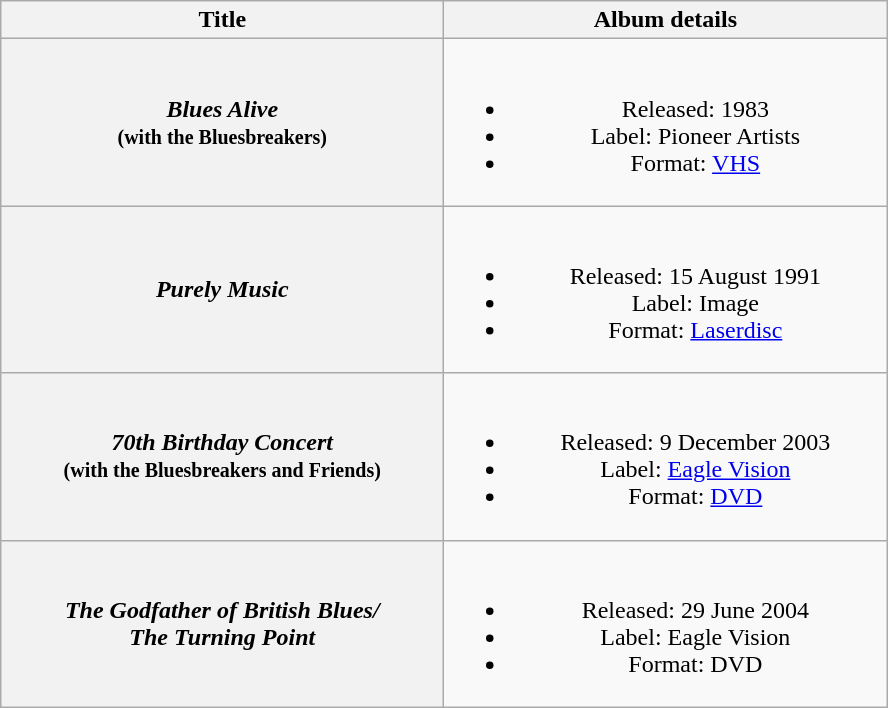<table class="wikitable plainrowheaders" style="text-align:center;">
<tr>
<th scope="col" style="width:18em;">Title</th>
<th scope="col" style="width:18em;">Album details</th>
</tr>
<tr>
<th scope="row"><em>Blues Alive</em><br><small>(with the Bluesbreakers)</small></th>
<td><br><ul><li>Released: 1983</li><li>Label: Pioneer Artists</li><li>Format: <a href='#'>VHS</a></li></ul></td>
</tr>
<tr>
<th scope="row"><em>Purely Music</em></th>
<td><br><ul><li>Released: 15 August 1991</li><li>Label: Image</li><li>Format: <a href='#'>Laserdisc</a></li></ul></td>
</tr>
<tr>
<th scope="row"><em>70th Birthday Concert</em><br><small>(with the Bluesbreakers and Friends)</small></th>
<td><br><ul><li>Released: 9 December 2003</li><li>Label: <a href='#'>Eagle Vision</a></li><li>Format: <a href='#'>DVD</a></li></ul></td>
</tr>
<tr>
<th scope="row"><em>The Godfather of British Blues/<br>The Turning Point</em></th>
<td><br><ul><li>Released: 29 June 2004</li><li>Label: Eagle Vision</li><li>Format: DVD</li></ul></td>
</tr>
</table>
